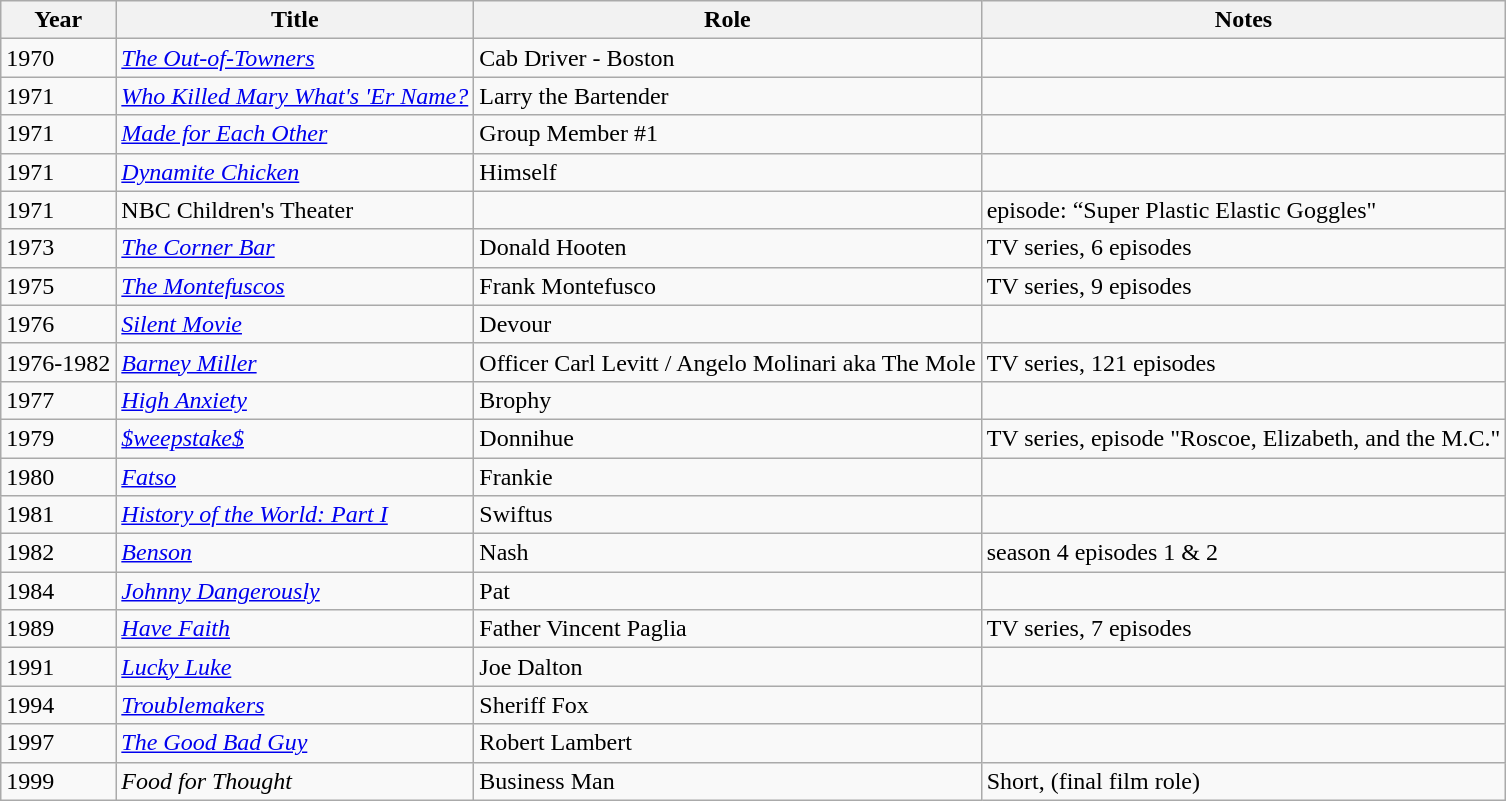<table class="wikitable">
<tr>
<th>Year</th>
<th>Title</th>
<th>Role</th>
<th>Notes</th>
</tr>
<tr>
<td>1970</td>
<td><em><a href='#'>The Out-of-Towners</a></em></td>
<td>Cab Driver - Boston</td>
<td></td>
</tr>
<tr>
<td>1971</td>
<td><em><a href='#'>Who Killed Mary What's 'Er Name?</a></em></td>
<td>Larry the Bartender</td>
<td></td>
</tr>
<tr>
<td>1971</td>
<td><em><a href='#'>Made for Each Other</a></em></td>
<td>Group Member #1</td>
<td></td>
</tr>
<tr>
<td>1971</td>
<td><em><a href='#'>Dynamite Chicken</a></em></td>
<td>Himself</td>
<td></td>
</tr>
<tr>
<td>1971</td>
<td>NBC Children's Theater</td>
<td></td>
<td>episode: “Super Plastic Elastic Goggles"</td>
</tr>
<tr>
<td>1973</td>
<td><em><a href='#'>The Corner Bar</a></em></td>
<td>Donald Hooten</td>
<td>TV series, 6 episodes</td>
</tr>
<tr>
<td>1975</td>
<td><em><a href='#'>The Montefuscos</a></em></td>
<td>Frank Montefusco</td>
<td>TV series, 9 episodes</td>
</tr>
<tr>
<td>1976</td>
<td><em><a href='#'>Silent Movie</a></em></td>
<td>Devour</td>
<td></td>
</tr>
<tr>
<td>1976-1982</td>
<td><em><a href='#'>Barney Miller</a></em></td>
<td>Officer Carl Levitt / Angelo Molinari aka The Mole</td>
<td>TV series, 121 episodes</td>
</tr>
<tr>
<td>1977</td>
<td><em><a href='#'>High Anxiety</a></em></td>
<td>Brophy</td>
<td></td>
</tr>
<tr>
<td>1979</td>
<td><em><a href='#'>$weepstake$</a></em></td>
<td>Donnihue</td>
<td>TV series, episode "Roscoe, Elizabeth, and the M.C."</td>
</tr>
<tr>
<td>1980</td>
<td><em><a href='#'>Fatso</a></em></td>
<td>Frankie</td>
<td></td>
</tr>
<tr>
<td>1981</td>
<td><em><a href='#'>History of the World: Part I</a></em></td>
<td>Swiftus</td>
<td></td>
</tr>
<tr>
<td>1982</td>
<td><em><a href='#'>Benson</a></em></td>
<td>Nash</td>
<td>season 4 episodes 1 & 2</td>
</tr>
<tr>
<td>1984</td>
<td><em><a href='#'>Johnny Dangerously</a></em></td>
<td>Pat</td>
<td></td>
</tr>
<tr>
<td>1989</td>
<td><em><a href='#'>Have Faith</a></em></td>
<td>Father Vincent Paglia</td>
<td>TV series, 7 episodes</td>
</tr>
<tr>
<td>1991</td>
<td><em><a href='#'>Lucky Luke</a></em></td>
<td>Joe Dalton</td>
<td></td>
</tr>
<tr>
<td>1994</td>
<td><em><a href='#'>Troublemakers</a></em></td>
<td>Sheriff Fox</td>
<td></td>
</tr>
<tr>
<td>1997</td>
<td><em><a href='#'>The Good Bad Guy</a></em></td>
<td>Robert Lambert</td>
<td></td>
</tr>
<tr>
<td>1999</td>
<td><em>Food for Thought</em></td>
<td>Business Man</td>
<td>Short, (final film role)</td>
</tr>
</table>
